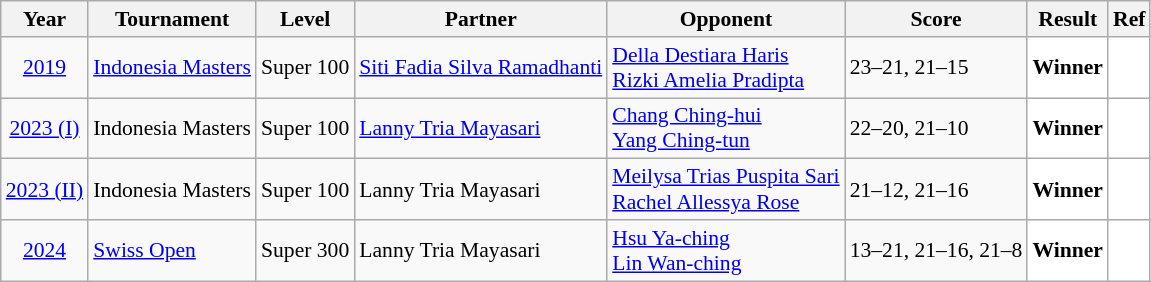<table class="sortable wikitable" style="font-size: 90%">
<tr>
<th>Year</th>
<th>Tournament</th>
<th>Level</th>
<th>Partner</th>
<th>Opponent</th>
<th>Score</th>
<th>Result</th>
<th>Ref</th>
</tr>
<tr>
<td align="center"><a href='#'>2019</a></td>
<td align="left"><a href='#'>Indonesia Masters</a></td>
<td align="left">Super 100</td>
<td align="left"> <a href='#'>Siti Fadia Silva Ramadhanti</a></td>
<td align="left"> <a href='#'>Della Destiara Haris</a><br> <a href='#'>Rizki Amelia Pradipta</a></td>
<td align="left">23–21, 21–15</td>
<td style="text-align:left; background:white"> <strong>Winner</strong></td>
<td style="text-align:center; background:white"></td>
</tr>
<tr>
<td align="center"><a href='#'>2023 (I)</a></td>
<td align="left">Indonesia Masters</td>
<td align="left">Super 100</td>
<td align="left"> <a href='#'>Lanny Tria Mayasari</a></td>
<td align="left"> <a href='#'>Chang Ching-hui</a><br> <a href='#'>Yang Ching-tun</a></td>
<td align="left">22–20, 21–10</td>
<td style="text-align:left; background:white"> <strong>Winner</strong></td>
<td style="text-align:center; background:white"></td>
</tr>
<tr>
<td align="center"><a href='#'>2023 (II)</a></td>
<td align="left">Indonesia Masters</td>
<td align="left">Super 100</td>
<td align="left"> Lanny Tria Mayasari</td>
<td align="left"> <a href='#'>Meilysa Trias Puspita Sari</a><br> <a href='#'>Rachel Allessya Rose</a></td>
<td align="left">21–12, 21–16</td>
<td style="text-align:left; background:white"> <strong>Winner</strong></td>
<td style="text-align:center; background:white"></td>
</tr>
<tr>
<td align="center"><a href='#'>2024</a></td>
<td align="left"><a href='#'> Swiss Open</a></td>
<td align="left">Super 300</td>
<td align="left"> Lanny Tria Mayasari</td>
<td align="left"> <a href='#'>Hsu Ya-ching</a><br> <a href='#'>Lin Wan-ching</a></td>
<td align="left">13–21, 21–16, 21–8</td>
<td style="text-align:left; background:white"> <strong>Winner</strong></td>
<td style="text-align:center; background:white"></td>
</tr>
</table>
